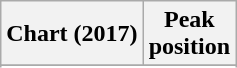<table class="wikitable sortable plainrowheaders" style="text-align:center">
<tr>
<th scope="col">Chart (2017)</th>
<th scope="col">Peak<br> position</th>
</tr>
<tr>
</tr>
<tr>
</tr>
<tr>
</tr>
<tr>
</tr>
</table>
